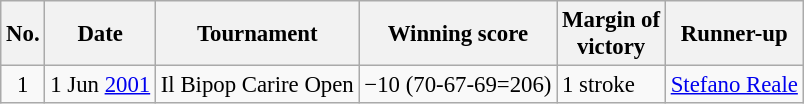<table class="wikitable" style="font-size:95%;">
<tr>
<th>No.</th>
<th>Date</th>
<th>Tournament</th>
<th>Winning score</th>
<th>Margin of<br>victory</th>
<th>Runner-up</th>
</tr>
<tr>
<td align=center>1</td>
<td align=right>1 Jun <a href='#'>2001</a></td>
<td>Il Bipop Carire Open</td>
<td>−10 (70-67-69=206)</td>
<td>1 stroke</td>
<td> <a href='#'>Stefano Reale</a></td>
</tr>
</table>
